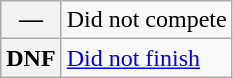<table class="wikitable">
<tr>
<th scope="row">—</th>
<td>Did not compete</td>
</tr>
<tr>
<th scope="row">DNF</th>
<td><a href='#'>Did not finish</a></td>
</tr>
</table>
